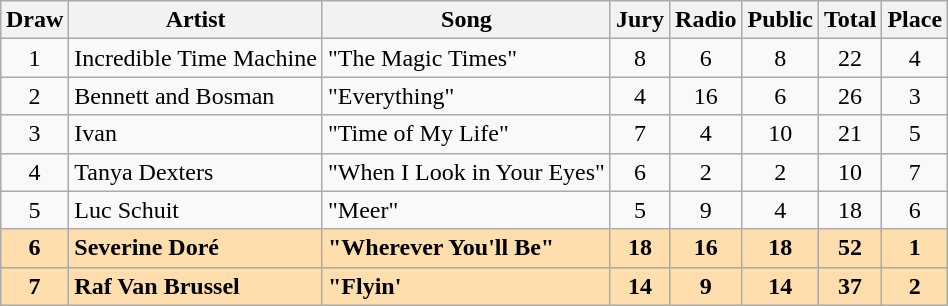<table class="sortable wikitable" style="margin: 1em auto 1em auto; text-align:center;">
<tr>
<th>Draw</th>
<th>Artist</th>
<th>Song</th>
<th>Jury</th>
<th>Radio</th>
<th>Public</th>
<th>Total</th>
<th>Place</th>
</tr>
<tr>
<td>1</td>
<td align="left">Incredible Time Machine</td>
<td align="left">"The Magic Times"</td>
<td>8</td>
<td>6</td>
<td>8</td>
<td>22</td>
<td>4</td>
</tr>
<tr>
<td>2</td>
<td align="left">Bennett and Bosman</td>
<td align="left">"Everything"</td>
<td>4</td>
<td>16</td>
<td>6</td>
<td>26</td>
<td>3</td>
</tr>
<tr>
<td>3</td>
<td align="left">Ivan</td>
<td align="left">"Time of My Life"</td>
<td>7</td>
<td>4</td>
<td>10</td>
<td>21</td>
<td>5</td>
</tr>
<tr>
<td>4</td>
<td align="left">Tanya Dexters</td>
<td align="left">"When I Look in Your Eyes"</td>
<td>6</td>
<td>2</td>
<td>2</td>
<td>10</td>
<td>7</td>
</tr>
<tr>
<td>5</td>
<td align="left">Luc Schuit</td>
<td align="left">"Meer"</td>
<td>5</td>
<td>9</td>
<td>4</td>
<td>18</td>
<td>6</td>
</tr>
<tr style="font-weight:bold;background:navajowhite;">
<td>6</td>
<td align="left">Severine Doré</td>
<td align="left">"Wherever You'll Be"</td>
<td>18</td>
<td>16</td>
<td>18</td>
<td>52</td>
<td>1</td>
</tr>
<tr style="font-weight:bold;background:navajowhite;">
<td>7</td>
<td align="left">Raf Van Brussel</td>
<td align="left">"Flyin'</td>
<td>14</td>
<td>9</td>
<td>14</td>
<td>37</td>
<td>2</td>
</tr>
</table>
